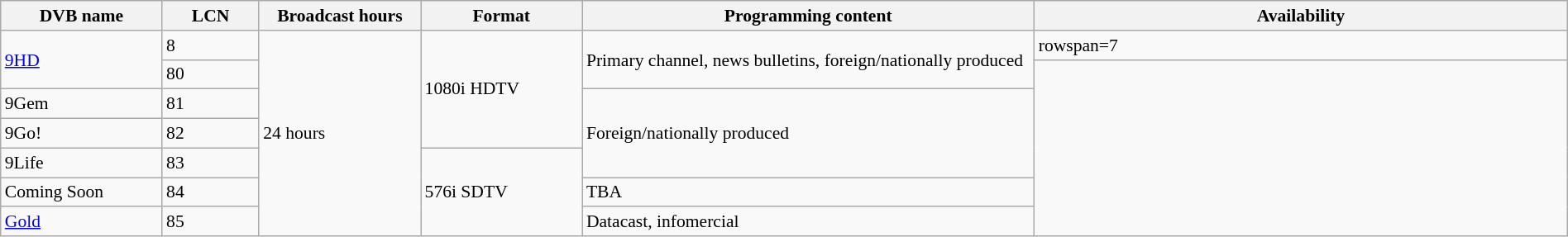<table class="wikitable" style="font-size:90%; width:100%;">
<tr>
<th width="10%">DVB name</th>
<th width="6%">LCN</th>
<th width="10%">Broadcast hours</th>
<th width="10%">Format</th>
<th width="28%">Programming content</th>
<th width="33%">Availability</th>
</tr>
<tr>
<td rowspan=2><a href='#'>9HD</a></td>
<td>8</td>
<td rowspan="7">24 hours</td>
<td rowspan="4">1080i HDTV<br></td>
<td rowspan=2>Primary channel, news bulletins, foreign/nationally produced </td>
<td>rowspan=7 </td>
</tr>
<tr>
<td>80</td>
</tr>
<tr>
<td>9Gem</td>
<td>81</td>
<td rowspan=3>Foreign/nationally produced </td>
</tr>
<tr>
<td>9Go!</td>
<td>82</td>
</tr>
<tr>
<td>9Life</td>
<td>83</td>
<td rowspan=3>576i SDTV<br></td>
</tr>
<tr>
<td>Coming Soon</td>
<td>84</td>
<td>TBA </td>
</tr>
<tr>
<td><a href='#'>Gold</a></td>
<td>85</td>
<td>Datacast, infomercial </td>
</tr>
</table>
